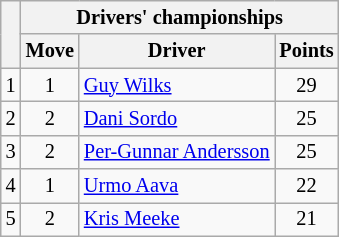<table class="wikitable" style="font-size:85%;">
<tr>
<th rowspan="2"></th>
<th colspan="3">Drivers' championships</th>
</tr>
<tr>
<th>Move</th>
<th>Driver</th>
<th>Points</th>
</tr>
<tr>
<td align="center">1</td>
<td align="center"> 1</td>
<td> <a href='#'>Guy Wilks</a></td>
<td align="center">29</td>
</tr>
<tr>
<td align="center">2</td>
<td align="center"> 2</td>
<td> <a href='#'>Dani Sordo</a></td>
<td align="center">25</td>
</tr>
<tr>
<td align="center">3</td>
<td align="center"> 2</td>
<td> <a href='#'>Per-Gunnar Andersson</a></td>
<td align="center">25</td>
</tr>
<tr>
<td align="center">4</td>
<td align="center"> 1</td>
<td> <a href='#'>Urmo Aava</a></td>
<td align="center">22</td>
</tr>
<tr>
<td align="center">5</td>
<td align="center"> 2</td>
<td> <a href='#'>Kris Meeke</a></td>
<td align="center">21</td>
</tr>
</table>
